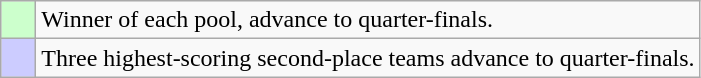<table class="wikitable">
<tr>
<td bgcolor="#ccffcc">    </td>
<td>Winner of each pool, advance to quarter-finals.</td>
</tr>
<tr>
<td bgcolor="#ccccff">    </td>
<td>Three highest-scoring second-place teams advance to quarter-finals.</td>
</tr>
</table>
